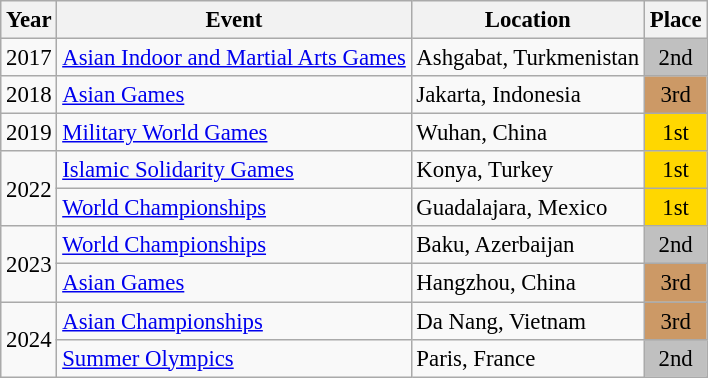<table class="wikitable" style="text-align:center; font-size:95%;">
<tr>
<th align=center>Year</th>
<th>Event</th>
<th>Location</th>
<th>Place</th>
</tr>
<tr>
<td>2017</td>
<td align="left"><a href='#'>Asian Indoor and Martial Arts Games</a></td>
<td align="left">Ashgabat, Turkmenistan</td>
<td align="center" bgcolor="silver">2nd</td>
</tr>
<tr>
<td>2018</td>
<td align="left"><a href='#'>Asian Games</a></td>
<td align="left">Jakarta, Indonesia</td>
<td align="center" bgcolor="cc9966">3rd</td>
</tr>
<tr>
<td>2019</td>
<td align="left"><a href='#'>Military World Games</a></td>
<td align="left">Wuhan, China</td>
<td align="center" bgcolor="gold">1st</td>
</tr>
<tr>
<td rowspan=2>2022</td>
<td align="left"><a href='#'>Islamic Solidarity Games</a></td>
<td align="left">Konya, Turkey</td>
<td align="center" bgcolor="gold">1st</td>
</tr>
<tr>
<td align="left"><a href='#'>World Championships</a></td>
<td align="left">Guadalajara, Mexico</td>
<td align="center" bgcolor="gold">1st</td>
</tr>
<tr>
<td rowspan=2>2023</td>
<td align="left"><a href='#'>World Championships</a></td>
<td align="left">Baku, Azerbaijan</td>
<td align="center" bgcolor="silver">2nd</td>
</tr>
<tr>
<td align="left"><a href='#'>Asian Games</a></td>
<td align="left">Hangzhou, China</td>
<td align="center" bgcolor="cc9966">3rd</td>
</tr>
<tr>
<td rowspan=2>2024</td>
<td align="left"><a href='#'>Asian Championships</a></td>
<td align="left">Da Nang, Vietnam</td>
<td align="center" bgcolor="cc9966">3rd</td>
</tr>
<tr>
<td align="left"><a href='#'>Summer Olympics</a></td>
<td align="left">Paris, France</td>
<td align="center" bgcolor="silver">2nd</td>
</tr>
</table>
